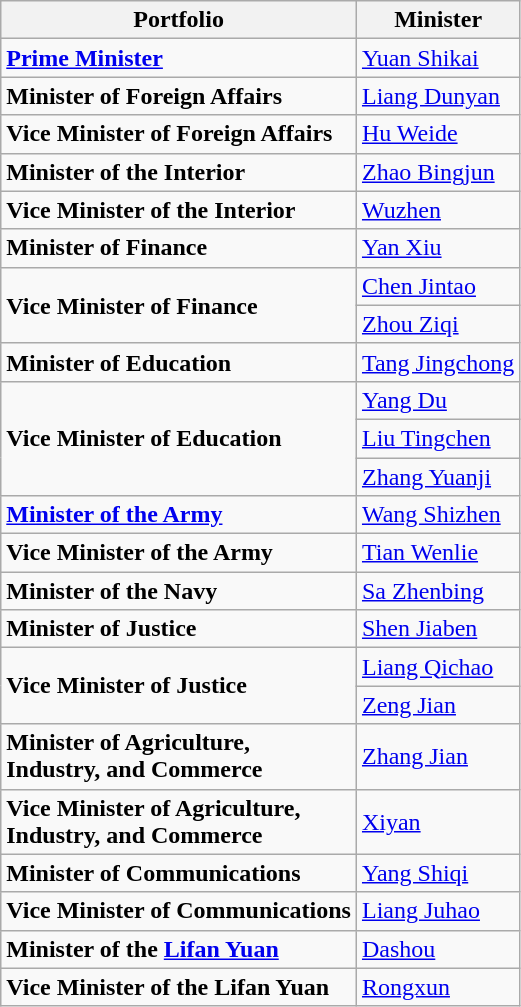<table class="wikitable">
<tr>
<th>Portfolio</th>
<th>Minister</th>
</tr>
<tr>
<td><strong><a href='#'>Prime Minister</a></strong></td>
<td><a href='#'>Yuan Shikai</a><br></td>
</tr>
<tr>
<td><strong>Minister of Foreign Affairs</strong></td>
<td><a href='#'>Liang Dunyan</a><br></td>
</tr>
<tr>
<td><strong>Vice Minister of Foreign Affairs</strong></td>
<td><a href='#'>Hu Weide</a><br></td>
</tr>
<tr>
<td><strong>Minister of the Interior</strong></td>
<td><a href='#'>Zhao Bingjun</a><br></td>
</tr>
<tr>
<td><strong>Vice Minister of the Interior</strong></td>
<td><a href='#'>Wuzhen</a><br></td>
</tr>
<tr>
<td><strong>Minister of Finance</strong></td>
<td><a href='#'>Yan Xiu</a><br></td>
</tr>
<tr>
<td rowspan="2"><strong>Vice Minister of Finance</strong></td>
<td><a href='#'>Chen Jintao</a><br></td>
</tr>
<tr>
<td><a href='#'>Zhou Ziqi</a><br></td>
</tr>
<tr>
<td><strong>Minister of Education</strong></td>
<td><a href='#'>Tang Jingchong</a><br></td>
</tr>
<tr>
<td rowspan="3"><strong>Vice Minister of Education</strong></td>
<td><a href='#'>Yang Du</a><br></td>
</tr>
<tr>
<td><a href='#'>Liu Tingchen</a><br></td>
</tr>
<tr>
<td><a href='#'>Zhang Yuanji</a><br></td>
</tr>
<tr>
<td><strong><a href='#'>Minister of the Army</a></strong></td>
<td><a href='#'>Wang Shizhen</a><br></td>
</tr>
<tr>
<td><strong>Vice Minister of the Army</strong></td>
<td><a href='#'>Tian Wenlie</a><br></td>
</tr>
<tr>
<td><strong>Minister of the Navy</strong></td>
<td><a href='#'>Sa Zhenbing</a><br></td>
</tr>
<tr>
<td><strong>Minister of Justice</strong></td>
<td><a href='#'>Shen Jiaben</a><br></td>
</tr>
<tr>
<td rowspan="2"><strong>Vice Minister of Justice</strong></td>
<td><a href='#'>Liang Qichao</a><br></td>
</tr>
<tr>
<td><a href='#'>Zeng Jian</a><br></td>
</tr>
<tr>
<td><strong>Minister of Agriculture,<br> Industry, and Commerce</strong></td>
<td><a href='#'>Zhang Jian</a><br></td>
</tr>
<tr>
<td><strong>Vice Minister of Agriculture,<br> Industry, and Commerce</strong></td>
<td><a href='#'>Xiyan</a><br></td>
</tr>
<tr>
<td><strong>Minister of Communications</strong></td>
<td><a href='#'>Yang Shiqi</a><br></td>
</tr>
<tr>
<td><strong>Vice Minister of Communications</strong></td>
<td><a href='#'>Liang Juhao</a><br></td>
</tr>
<tr>
<td><strong>Minister of the <a href='#'>Lifan Yuan</a></strong></td>
<td><a href='#'>Dashou</a><br></td>
</tr>
<tr>
<td><strong>Vice Minister of the Lifan Yuan</strong></td>
<td><a href='#'>Rongxun</a><br></td>
</tr>
</table>
